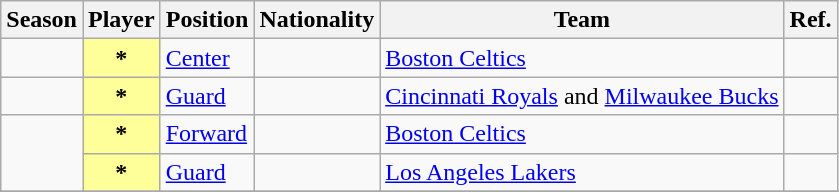<table class="wikitable plainrowheaders sortable" summary="Season (sortable), Player (sortable), Position (sortable), Nationality (sortable) and Team (sortable)">
<tr>
<th scope="col">Season</th>
<th scope="col">Player</th>
<th scope="col">Position</th>
<th scope="col">Nationality</th>
<th scope="col">Team</th>
<th scope="col">Ref.</th>
</tr>
<tr>
<td></td>
<th scope="row" style="background-color:#FFFF99">*</th>
<td><a href='#'>Center</a></td>
<td></td>
<td><a href='#'>Boston Celtics</a></td>
<td></td>
</tr>
<tr>
<td></td>
<th scope="row" style="background-color:#FFFF99">*</th>
<td><a href='#'>Guard</a></td>
<td></td>
<td><a href='#'>Cincinnati Royals</a> and <a href='#'>Milwaukee Bucks</a></td>
<td></td>
</tr>
<tr>
<td rowspan="2"></td>
<th scope="row" style="background-color:#FFFF99">*</th>
<td><a href='#'>Forward</a></td>
<td></td>
<td><a href='#'>Boston Celtics</a></td>
<td></td>
</tr>
<tr>
<th scope="row" style="background-color:#FFFF99">*</th>
<td><a href='#'>Guard</a></td>
<td></td>
<td><a href='#'>Los Angeles Lakers</a></td>
<td></td>
</tr>
<tr>
</tr>
</table>
